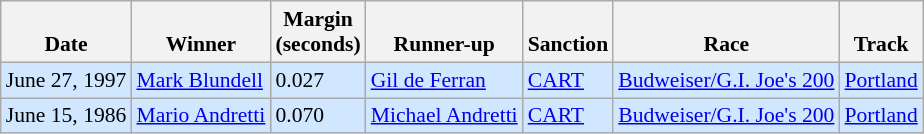<table class="wikitable" style="font-size:90%;">
<tr>
<th valign="bottom">Date<br></th>
<th valign="bottom">Winner<br></th>
<th valign="bottom">Margin<br>(seconds)<br></th>
<th valign="bottom">Runner-up<br></th>
<th valign="bottom">Sanction<br></th>
<th valign="bottom">Race<br></th>
<th valign="bottom">Track<br></th>
</tr>
<tr style="background:#D0E7FF;">
<td>June 27, 1997</td>
<td> <a href='#'>Mark Blundell</a></td>
<td align="left">0.027</td>
<td> <a href='#'>Gil de Ferran</a></td>
<td><a href='#'>CART</a></td>
<td><a href='#'>Budweiser/G.I. Joe's 200</a></td>
<td><a href='#'>Portland</a></td>
</tr>
<tr style="background:#D0E7FF;">
<td>June 15, 1986</td>
<td> <a href='#'>Mario Andretti</a></td>
<td align="left">0.070</td>
<td> <a href='#'>Michael Andretti</a></td>
<td><a href='#'>CART</a></td>
<td><a href='#'>Budweiser/G.I. Joe's 200</a></td>
<td><a href='#'>Portland</a></td>
</tr>
</table>
